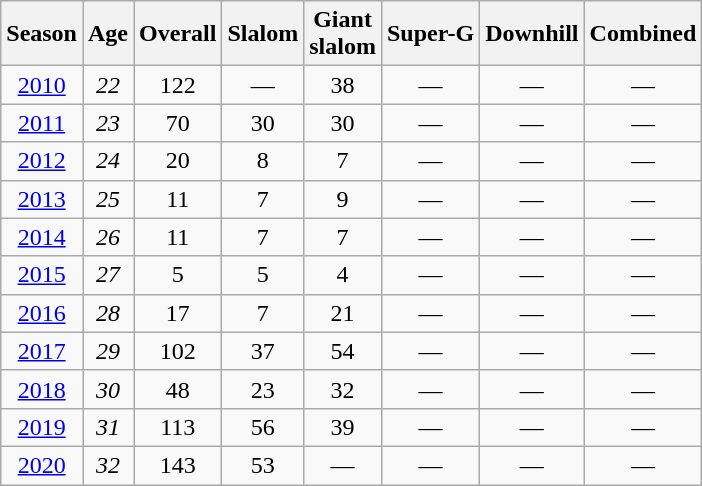<table class=wikitable style="text-align:center">
<tr>
<th>Season</th>
<th>Age</th>
<th>Overall</th>
<th>Slalom</th>
<th>Giant<br>slalom</th>
<th>Super-G</th>
<th>Downhill</th>
<th>Combined</th>
</tr>
<tr>
<td><a href='#'>2010</a></td>
<td><em>22</em></td>
<td>122</td>
<td>—</td>
<td>38</td>
<td>—</td>
<td>—</td>
<td>—</td>
</tr>
<tr>
<td><a href='#'>2011</a></td>
<td><em>23</em></td>
<td>70</td>
<td>30</td>
<td>30</td>
<td>—</td>
<td>—</td>
<td>—</td>
</tr>
<tr>
<td><a href='#'>2012</a></td>
<td><em>24</em></td>
<td>20</td>
<td>8</td>
<td>7</td>
<td>—</td>
<td>—</td>
<td>—</td>
</tr>
<tr>
<td><a href='#'>2013</a></td>
<td><em>25</em></td>
<td>11</td>
<td>7</td>
<td>9</td>
<td>—</td>
<td>—</td>
<td>—</td>
</tr>
<tr>
<td><a href='#'>2014</a></td>
<td><em>26</em></td>
<td>11</td>
<td>7</td>
<td>7</td>
<td>—</td>
<td>—</td>
<td>—</td>
</tr>
<tr>
<td><a href='#'>2015</a></td>
<td><em>27</em></td>
<td>5</td>
<td>5</td>
<td>4</td>
<td>—</td>
<td>—</td>
<td>—</td>
</tr>
<tr>
<td><a href='#'>2016</a></td>
<td><em>28</em></td>
<td>17</td>
<td>7</td>
<td>21</td>
<td>—</td>
<td>—</td>
<td>—</td>
</tr>
<tr>
<td><a href='#'>2017</a></td>
<td><em>29</em></td>
<td>102</td>
<td>37</td>
<td>54</td>
<td>—</td>
<td>—</td>
<td>—</td>
</tr>
<tr>
<td><a href='#'>2018</a></td>
<td><em>30</em></td>
<td>48</td>
<td>23</td>
<td>32</td>
<td>—</td>
<td>—</td>
<td>—</td>
</tr>
<tr>
<td><a href='#'>2019</a></td>
<td><em>31</em></td>
<td>113</td>
<td>56</td>
<td>39</td>
<td>—</td>
<td>—</td>
<td>—</td>
</tr>
<tr>
<td><a href='#'>2020</a></td>
<td><em>32</em></td>
<td>143</td>
<td>53</td>
<td>—</td>
<td>—</td>
<td>—</td>
<td>—</td>
</tr>
</table>
